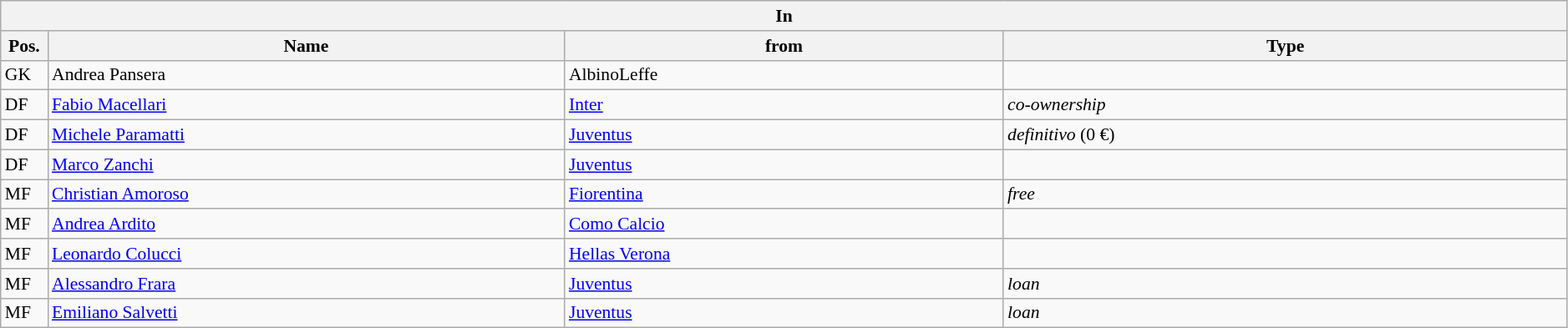<table class="wikitable" style="font-size:90%;width:99%;">
<tr>
<th colspan="4">In</th>
</tr>
<tr>
<th width=3%>Pos.</th>
<th width=33%>Name</th>
<th width=28%>from</th>
<th width=36%>Type</th>
</tr>
<tr>
<td>GK</td>
<td>Andrea Pansera</td>
<td>AlbinoLeffe</td>
<td></td>
</tr>
<tr>
<td>DF</td>
<td><a href='#'>Fabio Macellari</a></td>
<td><a href='#'>Inter</a></td>
<td><em>co-ownership</em></td>
</tr>
<tr>
<td>DF</td>
<td><a href='#'>Michele Paramatti</a></td>
<td><a href='#'>Juventus</a></td>
<td><em>definitivo</em> (0 €)</td>
</tr>
<tr>
<td>DF</td>
<td><a href='#'>Marco Zanchi</a></td>
<td><a href='#'>Juventus</a></td>
<td></td>
</tr>
<tr>
<td>MF</td>
<td><a href='#'>Christian Amoroso</a></td>
<td><a href='#'>Fiorentina</a></td>
<td><em>free</em></td>
</tr>
<tr>
<td>MF</td>
<td><a href='#'>Andrea Ardito</a></td>
<td><a href='#'>Como Calcio</a></td>
<td></td>
</tr>
<tr>
<td>MF</td>
<td><a href='#'>Leonardo Colucci</a></td>
<td><a href='#'>Hellas Verona</a></td>
<td></td>
</tr>
<tr>
<td>MF</td>
<td><a href='#'>Alessandro Frara</a></td>
<td><a href='#'>Juventus</a></td>
<td><em>loan</em></td>
</tr>
<tr>
<td>MF</td>
<td><a href='#'>Emiliano Salvetti</a></td>
<td><a href='#'>Juventus</a></td>
<td><em>loan</em></td>
</tr>
</table>
